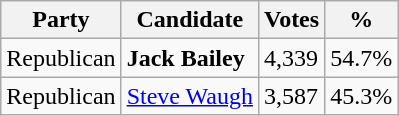<table class="wikitable">
<tr>
<th>Party</th>
<th>Candidate</th>
<th>Votes</th>
<th>%</th>
</tr>
<tr>
<td>Republican</td>
<td><strong>Jack Bailey</strong></td>
<td>4,339</td>
<td>54.7%</td>
</tr>
<tr>
<td>Republican</td>
<td><a href='#'>Steve Waugh</a></td>
<td>3,587</td>
<td>45.3%</td>
</tr>
</table>
